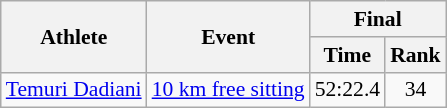<table class="wikitable" style="font-size:90%">
<tr>
<th rowspan="2">Athlete</th>
<th rowspan="2">Event</th>
<th colspan="3">Final</th>
</tr>
<tr>
<th>Time</th>
<th>Rank</th>
</tr>
<tr align=center>
<td align=left><a href='#'>Temuri Dadiani</a></td>
<td align=left><a href='#'>10 km free sitting</a></td>
<td>52:22.4</td>
<td>34</td>
</tr>
</table>
